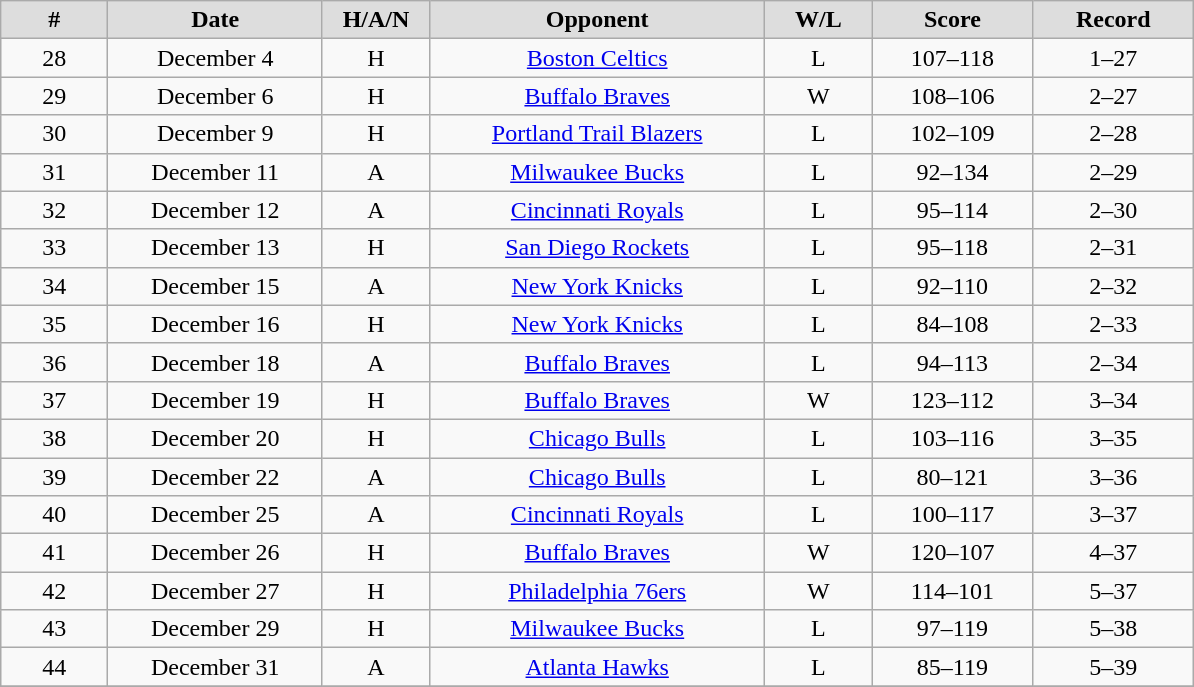<table class="wikitable" width="63%">
<tr>
<th style="background:#dddddd;" width="8%">#</th>
<th style="background:#dddddd;" width="16%">Date</th>
<th style="background:#dddddd;" width="8%">H/A/N</th>
<th style="background:#dddddd;" width="25%">Opponent</th>
<th style="background:#dddddd;" width="8%">W/L</th>
<th style="background:#dddddd;" width="12%">Score</th>
<th style="background:#dddddd;" width="12%">Record</th>
</tr>
<tr align="center"    bgcolor="">
<td>28</td>
<td>December 4</td>
<td>H</td>
<td><a href='#'>Boston Celtics</a></td>
<td>L</td>
<td>107–118</td>
<td>1–27</td>
</tr>
<tr align="center"    bgcolor="">
<td>29</td>
<td>December 6</td>
<td>H</td>
<td><a href='#'>Buffalo Braves</a></td>
<td>W</td>
<td>108–106</td>
<td>2–27</td>
</tr>
<tr align="center"    bgcolor="">
<td>30</td>
<td>December 9</td>
<td>H</td>
<td><a href='#'>Portland Trail Blazers</a></td>
<td>L</td>
<td>102–109</td>
<td>2–28</td>
</tr>
<tr align="center"    bgcolor="">
<td>31</td>
<td>December 11</td>
<td>A</td>
<td><a href='#'>Milwaukee Bucks</a></td>
<td>L</td>
<td>92–134</td>
<td>2–29</td>
</tr>
<tr align="center"    bgcolor="">
<td>32</td>
<td>December 12</td>
<td>A</td>
<td><a href='#'>Cincinnati Royals</a></td>
<td>L</td>
<td>95–114</td>
<td>2–30</td>
</tr>
<tr align="center"    bgcolor="">
<td>33</td>
<td>December 13</td>
<td>H</td>
<td><a href='#'>San Diego Rockets</a></td>
<td>L</td>
<td>95–118</td>
<td>2–31</td>
</tr>
<tr align="center"    bgcolor="">
<td>34</td>
<td>December 15</td>
<td>A</td>
<td><a href='#'>New York Knicks</a></td>
<td>L</td>
<td>92–110</td>
<td>2–32</td>
</tr>
<tr align="center"    bgcolor="">
<td>35</td>
<td>December 16</td>
<td>H</td>
<td><a href='#'>New York Knicks</a></td>
<td>L</td>
<td>84–108</td>
<td>2–33</td>
</tr>
<tr align="center"    bgcolor="">
<td>36</td>
<td>December 18</td>
<td>A</td>
<td><a href='#'>Buffalo Braves</a></td>
<td>L</td>
<td>94–113</td>
<td>2–34</td>
</tr>
<tr align="center"    bgcolor="">
<td>37</td>
<td>December 19</td>
<td>H</td>
<td><a href='#'>Buffalo Braves</a></td>
<td>W</td>
<td>123–112</td>
<td>3–34</td>
</tr>
<tr align="center"    bgcolor="">
<td>38</td>
<td>December 20</td>
<td>H</td>
<td><a href='#'>Chicago Bulls</a></td>
<td>L</td>
<td>103–116</td>
<td>3–35</td>
</tr>
<tr align="center"    bgcolor="">
<td>39</td>
<td>December 22</td>
<td>A</td>
<td><a href='#'>Chicago Bulls</a></td>
<td>L</td>
<td>80–121</td>
<td>3–36</td>
</tr>
<tr align="center"    bgcolor="">
<td>40</td>
<td>December 25</td>
<td>A</td>
<td><a href='#'>Cincinnati Royals</a></td>
<td>L</td>
<td>100–117</td>
<td>3–37</td>
</tr>
<tr align="center"    bgcolor="">
<td>41</td>
<td>December 26</td>
<td>H</td>
<td><a href='#'>Buffalo Braves</a></td>
<td>W</td>
<td>120–107</td>
<td>4–37</td>
</tr>
<tr align="center"    bgcolor="">
<td>42</td>
<td>December 27</td>
<td>H</td>
<td><a href='#'>Philadelphia 76ers</a></td>
<td>W</td>
<td>114–101</td>
<td>5–37</td>
</tr>
<tr align="center"    bgcolor="">
<td>43</td>
<td>December 29</td>
<td>H</td>
<td><a href='#'>Milwaukee Bucks</a></td>
<td>L</td>
<td>97–119</td>
<td>5–38</td>
</tr>
<tr align="center"    bgcolor="">
<td>44</td>
<td>December 31</td>
<td>A</td>
<td><a href='#'>Atlanta Hawks</a></td>
<td>L</td>
<td>85–119</td>
<td>5–39</td>
</tr>
<tr align="center"    bgcolor="">
</tr>
</table>
